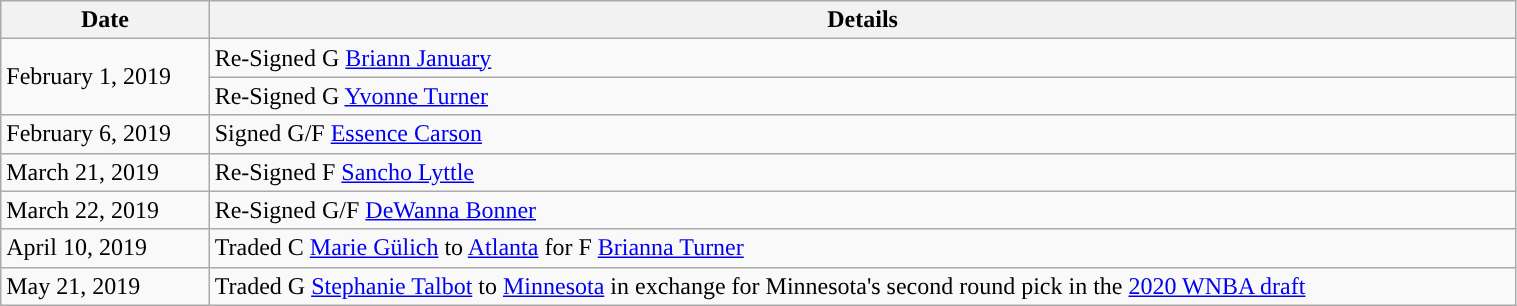<table class="wikitable" style="width:80%">
<tr>
<th>Date</th>
<th>Details</th>
</tr>
<tr>
<td rowspan="2">February 1, 2019</td>
<td>Re-Signed G <a href='#'>Briann January</a></td>
</tr>
<tr>
<td>Re-Signed G <a href='#'>Yvonne Turner</a></td>
</tr>
<tr>
<td>February 6, 2019</td>
<td>Signed G/F <a href='#'>Essence Carson</a></td>
</tr>
<tr>
<td>March 21, 2019</td>
<td>Re-Signed F <a href='#'>Sancho Lyttle</a></td>
</tr>
<tr>
<td>March 22, 2019</td>
<td>Re-Signed G/F <a href='#'>DeWanna Bonner</a></td>
</tr>
<tr>
<td>April 10, 2019</td>
<td>Traded C <a href='#'>Marie Gülich</a> to <a href='#'>Atlanta</a> for  F <a href='#'>Brianna Turner</a></td>
</tr>
<tr>
<td>May 21, 2019</td>
<td>Traded G <a href='#'>Stephanie Talbot</a> to <a href='#'>Minnesota</a> in exchange for Minnesota's second round pick in the <a href='#'>2020 WNBA draft</a></td>
</tr>
</table>
